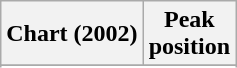<table class="wikitable sortable plainrowheaders" style="text-align:center">
<tr>
<th scope="col">Chart (2002)</th>
<th scope="col">Peak<br>position</th>
</tr>
<tr>
</tr>
<tr>
</tr>
<tr>
</tr>
<tr>
</tr>
<tr>
</tr>
<tr>
</tr>
<tr>
</tr>
<tr>
</tr>
<tr>
</tr>
<tr>
</tr>
<tr>
</tr>
</table>
